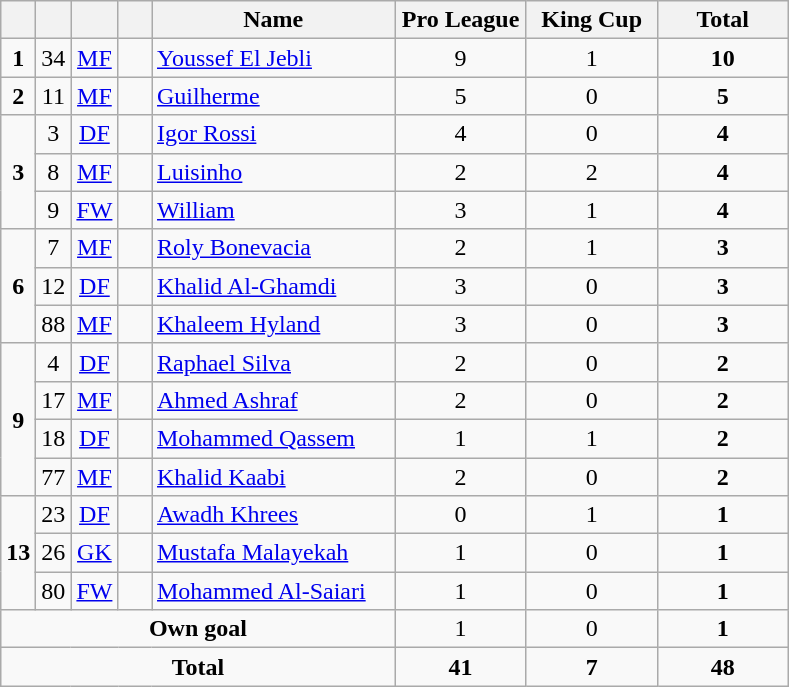<table class="wikitable" style="text-align:center">
<tr>
<th width=15></th>
<th width=15></th>
<th width=15></th>
<th width=15></th>
<th width=155>Name</th>
<th width=80>Pro League</th>
<th width=80>King Cup</th>
<th width=80>Total</th>
</tr>
<tr>
<td><strong>1</strong></td>
<td>34</td>
<td><a href='#'>MF</a></td>
<td></td>
<td align=left><a href='#'>Youssef El Jebli</a></td>
<td>9</td>
<td>1</td>
<td><strong>10</strong></td>
</tr>
<tr>
<td><strong>2</strong></td>
<td>11</td>
<td><a href='#'>MF</a></td>
<td></td>
<td align=left><a href='#'>Guilherme</a></td>
<td>5</td>
<td>0</td>
<td><strong>5</strong></td>
</tr>
<tr>
<td rowspan=3><strong>3</strong></td>
<td>3</td>
<td><a href='#'>DF</a></td>
<td></td>
<td align=left><a href='#'>Igor Rossi</a></td>
<td>4</td>
<td>0</td>
<td><strong>4</strong></td>
</tr>
<tr>
<td>8</td>
<td><a href='#'>MF</a></td>
<td></td>
<td align=left><a href='#'>Luisinho</a></td>
<td>2</td>
<td>2</td>
<td><strong>4</strong></td>
</tr>
<tr>
<td>9</td>
<td><a href='#'>FW</a></td>
<td></td>
<td align=left><a href='#'>William</a></td>
<td>3</td>
<td>1</td>
<td><strong>4</strong></td>
</tr>
<tr>
<td rowspan=3><strong>6</strong></td>
<td>7</td>
<td><a href='#'>MF</a></td>
<td></td>
<td align=left><a href='#'>Roly Bonevacia</a></td>
<td>2</td>
<td>1</td>
<td><strong>3</strong></td>
</tr>
<tr>
<td>12</td>
<td><a href='#'>DF</a></td>
<td></td>
<td align=left><a href='#'>Khalid Al-Ghamdi</a></td>
<td>3</td>
<td>0</td>
<td><strong>3</strong></td>
</tr>
<tr>
<td>88</td>
<td><a href='#'>MF</a></td>
<td></td>
<td align=left><a href='#'>Khaleem Hyland</a></td>
<td>3</td>
<td>0</td>
<td><strong>3</strong></td>
</tr>
<tr>
<td rowspan=4><strong>9</strong></td>
<td>4</td>
<td><a href='#'>DF</a></td>
<td></td>
<td align=left><a href='#'>Raphael Silva</a></td>
<td>2</td>
<td>0</td>
<td><strong>2</strong></td>
</tr>
<tr>
<td>17</td>
<td><a href='#'>MF</a></td>
<td></td>
<td align=left><a href='#'>Ahmed Ashraf</a></td>
<td>2</td>
<td>0</td>
<td><strong>2</strong></td>
</tr>
<tr>
<td>18</td>
<td><a href='#'>DF</a></td>
<td></td>
<td align=left><a href='#'>Mohammed Qassem</a></td>
<td>1</td>
<td>1</td>
<td><strong>2</strong></td>
</tr>
<tr>
<td>77</td>
<td><a href='#'>MF</a></td>
<td></td>
<td align=left><a href='#'>Khalid Kaabi</a></td>
<td>2</td>
<td>0</td>
<td><strong>2</strong></td>
</tr>
<tr>
<td rowspan=3><strong>13</strong></td>
<td>23</td>
<td><a href='#'>DF</a></td>
<td></td>
<td align=left><a href='#'>Awadh Khrees</a></td>
<td>0</td>
<td>1</td>
<td><strong>1</strong></td>
</tr>
<tr>
<td>26</td>
<td><a href='#'>GK</a></td>
<td></td>
<td align=left><a href='#'>Mustafa Malayekah</a></td>
<td>1</td>
<td>0</td>
<td><strong>1</strong></td>
</tr>
<tr>
<td>80</td>
<td><a href='#'>FW</a></td>
<td></td>
<td align=left><a href='#'>Mohammed Al-Saiari</a></td>
<td>1</td>
<td>0</td>
<td><strong>1</strong></td>
</tr>
<tr>
<td colspan=5><strong>Own goal</strong></td>
<td>1</td>
<td>0</td>
<td><strong>1</strong></td>
</tr>
<tr>
<td colspan=5><strong>Total</strong></td>
<td><strong>41</strong></td>
<td><strong>7</strong></td>
<td><strong>48</strong></td>
</tr>
</table>
